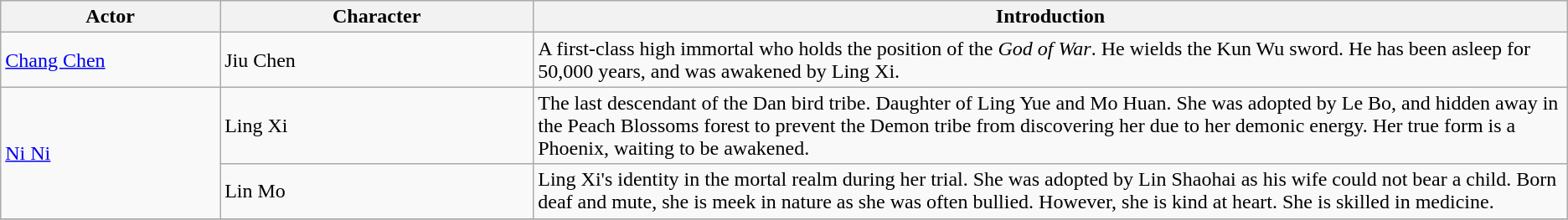<table class="wikitable">
<tr>
<th style="width:14%">Actor</th>
<th style="width:20%">Character</th>
<th>Introduction</th>
</tr>
<tr>
<td><a href='#'>Chang Chen</a></td>
<td>Jiu Chen</td>
<td>A first-class high immortal who holds the position of the <em>God of War</em>. He wields the Kun Wu sword. He has been asleep for 50,000 years, and was awakened by Ling Xi.</td>
</tr>
<tr>
<td rowspan=2><a href='#'>Ni Ni</a></td>
<td>Ling Xi</td>
<td>The last descendant of the Dan bird tribe. Daughter of Ling Yue and Mo Huan. She was adopted by Le Bo, and hidden away in the Peach Blossoms forest to prevent the Demon tribe from discovering her due to her demonic energy. Her true form is a Phoenix, waiting to be awakened.</td>
</tr>
<tr>
<td>Lin Mo</td>
<td>Ling Xi's identity in the mortal realm during her trial. She was adopted by Lin Shaohai as his wife could not bear a child. Born deaf and mute, she is meek in nature as she was often bullied. However, she is kind at heart. She is skilled in medicine.</td>
</tr>
<tr>
</tr>
</table>
